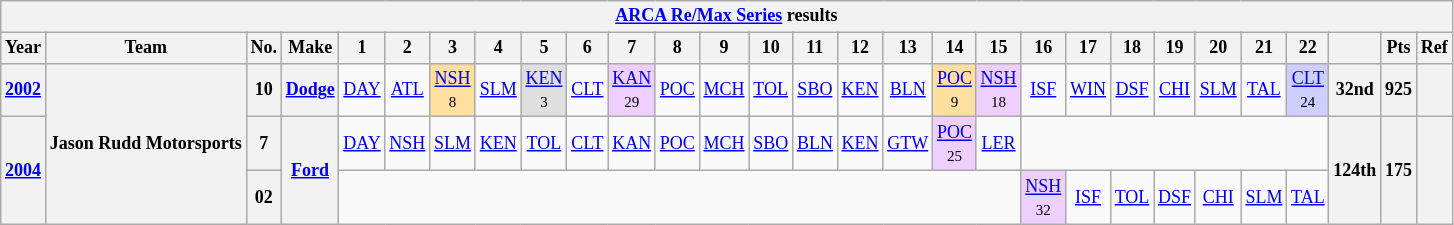<table class="wikitable" style="text-align:center; font-size:75%">
<tr>
<th colspan=45><a href='#'>ARCA Re/Max Series</a> results</th>
</tr>
<tr>
<th>Year</th>
<th>Team</th>
<th>No.</th>
<th>Make</th>
<th>1</th>
<th>2</th>
<th>3</th>
<th>4</th>
<th>5</th>
<th>6</th>
<th>7</th>
<th>8</th>
<th>9</th>
<th>10</th>
<th>11</th>
<th>12</th>
<th>13</th>
<th>14</th>
<th>15</th>
<th>16</th>
<th>17</th>
<th>18</th>
<th>19</th>
<th>20</th>
<th>21</th>
<th>22</th>
<th></th>
<th>Pts</th>
<th>Ref</th>
</tr>
<tr>
<th><a href='#'>2002</a></th>
<th rowspan=3>Jason Rudd Motorsports</th>
<th>10</th>
<th><a href='#'>Dodge</a></th>
<td><a href='#'>DAY</a></td>
<td><a href='#'>ATL</a></td>
<td style="background:#FFDF9F;"><a href='#'>NSH</a><br><small>8</small></td>
<td><a href='#'>SLM</a></td>
<td style="background:#DFDFDF;"><a href='#'>KEN</a><br><small>3</small></td>
<td><a href='#'>CLT</a></td>
<td style="background:#EFCFFF;"><a href='#'>KAN</a><br><small>29</small></td>
<td><a href='#'>POC</a></td>
<td><a href='#'>MCH</a></td>
<td><a href='#'>TOL</a></td>
<td><a href='#'>SBO</a></td>
<td><a href='#'>KEN</a></td>
<td><a href='#'>BLN</a></td>
<td style="background:#FFDF9F;"><a href='#'>POC</a><br><small>9</small></td>
<td style="background:#EFCFFF;"><a href='#'>NSH</a><br><small>18</small></td>
<td><a href='#'>ISF</a></td>
<td><a href='#'>WIN</a></td>
<td><a href='#'>DSF</a></td>
<td><a href='#'>CHI</a></td>
<td><a href='#'>SLM</a></td>
<td><a href='#'>TAL</a></td>
<td style="background:#CFCFFF;"><a href='#'>CLT</a><br><small>24</small></td>
<th>32nd</th>
<th>925</th>
<th></th>
</tr>
<tr>
<th rowspan=2><a href='#'>2004</a></th>
<th>7</th>
<th rowspan=2><a href='#'>Ford</a></th>
<td><a href='#'>DAY</a></td>
<td><a href='#'>NSH</a></td>
<td><a href='#'>SLM</a></td>
<td><a href='#'>KEN</a></td>
<td><a href='#'>TOL</a></td>
<td><a href='#'>CLT</a></td>
<td><a href='#'>KAN</a></td>
<td><a href='#'>POC</a></td>
<td><a href='#'>MCH</a></td>
<td><a href='#'>SBO</a></td>
<td><a href='#'>BLN</a></td>
<td><a href='#'>KEN</a></td>
<td><a href='#'>GTW</a></td>
<td style="background:#EFCFFF;"><a href='#'>POC</a><br><small>25</small></td>
<td><a href='#'>LER</a></td>
<td colspan=7></td>
<th rowspan=2>124th</th>
<th rowspan=2>175</th>
<th rowspan=2></th>
</tr>
<tr>
<th>02</th>
<td colspan=15></td>
<td style="background:#EFCFFF;"><a href='#'>NSH</a><br><small>32</small></td>
<td><a href='#'>ISF</a></td>
<td><a href='#'>TOL</a></td>
<td><a href='#'>DSF</a></td>
<td><a href='#'>CHI</a></td>
<td><a href='#'>SLM</a></td>
<td><a href='#'>TAL</a></td>
</tr>
</table>
